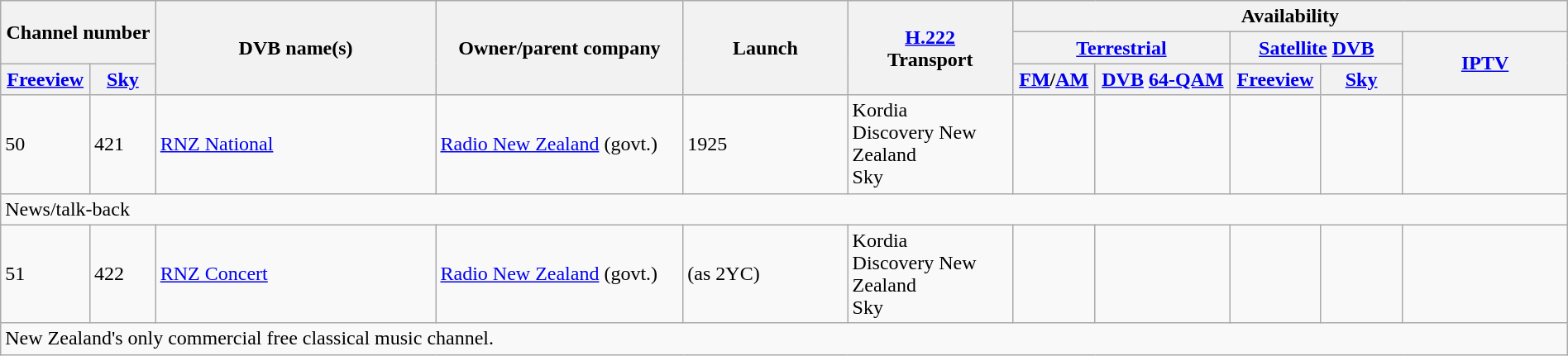<table class="wikitable" width="100%">
<tr>
<th rowspan=2 colspan="2" style="width:8%;">Channel number</th>
<th rowspan=3 style="width:17%;">DVB name(s)</th>
<th rowspan=3 style="width:15%;">Owner/parent company</th>
<th rowspan=3 style="width:10%;">Launch</th>
<th rowspan=3 style="width:10%;"><a href='#'>H.222</a><br>Transport</th>
<th colspan=5 style="width:20%;">Availability</th>
</tr>
<tr>
<th colspan=2 width="10%"><a href='#'>Terrestrial</a></th>
<th colspan=2 width="10%"><a href='#'>Satellite</a> <a href='#'>DVB</a></th>
<th rowspan=2 width="10%"><a href='#'>IPTV</a></th>
</tr>
<tr>
<th width="4%" style="white-space:nowrap;"><a href='#'>Freeview</a></th>
<th width="4%" style="white-space:nowrap;"><a href='#'>Sky</a></th>
<th style="width:5%;white-space:nowrap;"><a href='#'>FM</a>/<a href='#'>AM</a></th>
<th style="width:5%;white-space:nowrap;"><a href='#'>DVB</a> <a href='#'>64-QAM</a></th>
<th style="width:5%;white-space:nowrap;"><a href='#'>Freeview</a></th>
<th style="width:5%;white-space:nowrap;"><a href='#'>Sky</a></th>
</tr>
<tr>
<td>50</td>
<td>421</td>
<td><a href='#'>RNZ National</a></td>
<td><a href='#'>Radio New Zealand</a> (govt.)</td>
<td>1925</td>
<td>Kordia<br>Discovery New Zealand<br>Sky</td>
<td></td>
<td></td>
<td></td>
<td></td>
<td></td>
</tr>
<tr>
<td colspan=11>News/talk-back</td>
</tr>
<tr>
<td>51</td>
<td>422</td>
<td><a href='#'>RNZ Concert</a></td>
<td><a href='#'>Radio New Zealand</a> (govt.)</td>
<td> (as 2YC)</td>
<td>Kordia<br>Discovery New Zealand<br>Sky</td>
<td></td>
<td></td>
<td></td>
<td></td>
<td></td>
</tr>
<tr>
<td colspan=11>New Zealand's only commercial free classical music channel.</td>
</tr>
</table>
